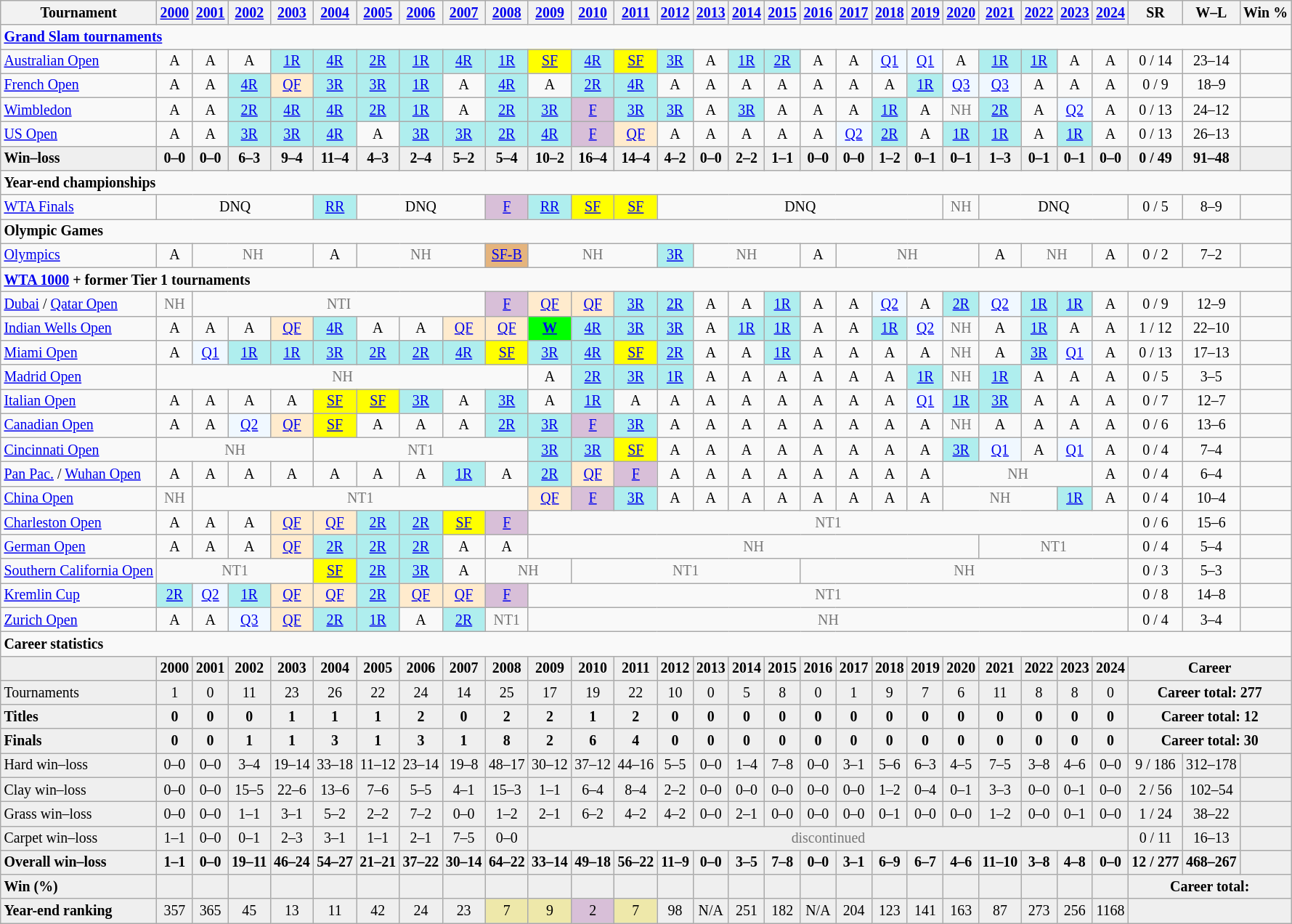<table class="wikitable nowrap" style=text-align:center;font-size:83%>
<tr>
<th>Tournament</th>
<th><a href='#'>2000</a></th>
<th><a href='#'>2001</a></th>
<th><a href='#'>2002</a></th>
<th><a href='#'>2003</a></th>
<th><a href='#'>2004</a></th>
<th><a href='#'>2005</a></th>
<th><a href='#'>2006</a></th>
<th><a href='#'>2007</a></th>
<th><a href='#'>2008</a></th>
<th><a href='#'>2009</a></th>
<th><a href='#'>2010</a></th>
<th><a href='#'>2011</a></th>
<th><a href='#'>2012</a></th>
<th><a href='#'>2013</a></th>
<th><a href='#'>2014</a></th>
<th><a href='#'>2015</a></th>
<th><a href='#'>2016</a></th>
<th><a href='#'>2017</a></th>
<th><a href='#'>2018</a></th>
<th><a href='#'>2019</a></th>
<th><a href='#'>2020</a></th>
<th><a href='#'>2021</a></th>
<th><a href='#'>2022</a></th>
<th><a href='#'>2023</a></th>
<th><a href='#'>2024</a></th>
<th>SR</th>
<th>W–L</th>
<th>Win %</th>
</tr>
<tr>
<td colspan="29" align="left"><strong><a href='#'>Grand Slam tournaments</a></strong></td>
</tr>
<tr>
<td align=left><a href='#'>Australian Open</a></td>
<td>A</td>
<td>A</td>
<td>A</td>
<td bgcolor=afeeee><a href='#'>1R</a></td>
<td bgcolor=afeeee><a href='#'>4R</a></td>
<td bgcolor=afeeee><a href='#'>2R</a></td>
<td bgcolor=afeeee><a href='#'>1R</a></td>
<td bgcolor=afeeee><a href='#'>4R</a></td>
<td bgcolor=afeeee><a href='#'>1R</a></td>
<td bgcolor=yellow><a href='#'>SF</a></td>
<td bgcolor=afeeee><a href='#'>4R</a></td>
<td bgcolor=yellow><a href='#'>SF</a></td>
<td bgcolor=afeeee><a href='#'>3R</a></td>
<td>A</td>
<td bgcolor=afeeee><a href='#'>1R</a></td>
<td bgcolor=afeeee><a href='#'>2R</a></td>
<td>A</td>
<td>A</td>
<td bgcolor=f0f8ff><a href='#'>Q1</a></td>
<td bgcolor=f0f8ff><a href='#'>Q1</a></td>
<td>A</td>
<td bgcolor=afeeee><a href='#'>1R</a></td>
<td bgcolor=afeeee><a href='#'>1R</a></td>
<td>A</td>
<td>A</td>
<td>0 / 14</td>
<td>23–14</td>
<td></td>
</tr>
<tr>
<td align=left><a href='#'>French Open</a></td>
<td>A</td>
<td>A</td>
<td bgcolor=afeeee><a href='#'>4R</a></td>
<td bgcolor=ffebcd><a href='#'>QF</a></td>
<td bgcolor=afeeee><a href='#'>3R</a></td>
<td bgcolor=afeeee><a href='#'>3R</a></td>
<td bgcolor=afeeee><a href='#'>1R</a></td>
<td>A</td>
<td bgcolor=afeeee><a href='#'>4R</a></td>
<td>A</td>
<td bgcolor=afeeee><a href='#'>2R</a></td>
<td bgcolor=afeeee><a href='#'>4R</a></td>
<td>A</td>
<td>A</td>
<td>A</td>
<td>A</td>
<td>A</td>
<td>A</td>
<td>A</td>
<td bgcolor=afeeee><a href='#'>1R</a></td>
<td bgcolor=f0f8ff><a href='#'>Q3</a></td>
<td bgcolor=f0f8ff><a href='#'>Q3</a></td>
<td>A</td>
<td>A</td>
<td>A</td>
<td>0 / 9</td>
<td>18–9</td>
<td></td>
</tr>
<tr>
<td align=left><a href='#'>Wimbledon</a></td>
<td>A</td>
<td>A</td>
<td bgcolor=afeeee><a href='#'>2R</a></td>
<td bgcolor=afeeee><a href='#'>4R</a></td>
<td bgcolor=afeeee><a href='#'>4R</a></td>
<td bgcolor=afeeee><a href='#'>2R</a></td>
<td bgcolor=afeeee><a href='#'>1R</a></td>
<td>A</td>
<td bgcolor=afeeee><a href='#'>2R</a></td>
<td bgcolor=afeeee><a href='#'>3R</a></td>
<td bgcolor=thistle><a href='#'>F</a></td>
<td bgcolor=afeeee><a href='#'>3R</a></td>
<td bgcolor=afeeee><a href='#'>3R</a></td>
<td>A</td>
<td bgcolor=afeeee><a href='#'>3R</a></td>
<td>A</td>
<td>A</td>
<td>A</td>
<td bgcolor=afeeee><a href='#'>1R</a></td>
<td>A</td>
<td style=color:#767676>NH</td>
<td bgcolor=afeeee><a href='#'>2R</a></td>
<td>A</td>
<td bgcolor=f0f8ff><a href='#'>Q2</a></td>
<td>A</td>
<td>0 / 13</td>
<td>24–12</td>
<td></td>
</tr>
<tr>
<td align=left><a href='#'>US Open</a></td>
<td>A</td>
<td>A</td>
<td bgcolor=afeeee><a href='#'>3R</a></td>
<td bgcolor=afeeee><a href='#'>3R</a></td>
<td bgcolor=afeeee><a href='#'>4R</a></td>
<td>A</td>
<td bgcolor=afeeee><a href='#'>3R</a></td>
<td bgcolor=afeeee><a href='#'>3R</a></td>
<td bgcolor=afeeee><a href='#'>2R</a></td>
<td bgcolor=afeeee><a href='#'>4R</a></td>
<td bgcolor=thistle><a href='#'>F</a></td>
<td bgcolor=ffebcd><a href='#'>QF</a></td>
<td>A</td>
<td>A</td>
<td>A</td>
<td>A</td>
<td>A</td>
<td bgcolor=f0f8ff><a href='#'>Q2</a></td>
<td bgcolor=afeeee><a href='#'>2R</a></td>
<td>A</td>
<td bgcolor=afeeee><a href='#'>1R</a></td>
<td bgcolor=afeeee><a href='#'>1R</a></td>
<td>A</td>
<td bgcolor=afeeee><a href='#'>1R</a></td>
<td>A</td>
<td>0 / 13</td>
<td>26–13</td>
<td></td>
</tr>
<tr style=font-weight:bold;background:#efefef>
<td style=text-align:left>Win–loss</td>
<td>0–0</td>
<td>0–0</td>
<td>6–3</td>
<td>9–4</td>
<td>11–4</td>
<td>4–3</td>
<td>2–4</td>
<td>5–2</td>
<td>5–4</td>
<td>10–2</td>
<td>16–4</td>
<td>14–4</td>
<td>4–2</td>
<td>0–0</td>
<td>2–2</td>
<td>1–1</td>
<td>0–0</td>
<td>0–0</td>
<td>1–2</td>
<td>0–1</td>
<td>0–1</td>
<td>1–3</td>
<td>0–1</td>
<td>0–1</td>
<td>0–0</td>
<td>0 / 49</td>
<td>91–48</td>
<td></td>
</tr>
<tr>
<td colspan="29" align="left"><strong>Year-end championships</strong></td>
</tr>
<tr>
<td align=left><a href='#'>WTA Finals</a></td>
<td colspan=4>DNQ</td>
<td bgcolor=afeeee><a href='#'>RR</a></td>
<td colspan=3>DNQ</td>
<td bgcolor=thistle><a href='#'>F</a></td>
<td bgcolor=afeeee><a href='#'>RR</a></td>
<td bgcolor=yellow><a href='#'>SF</a></td>
<td bgcolor=yellow><a href='#'>SF</a></td>
<td colspan=8>DNQ</td>
<td style=color:#767676>NH</td>
<td colspan=4>DNQ</td>
<td>0 / 5</td>
<td>8–9</td>
<td></td>
</tr>
<tr>
<td colspan="29" align="left"><strong>Olympic Games</strong></td>
</tr>
<tr>
<td align=left><a href='#'>Olympics</a></td>
<td>A</td>
<td colspan=3 style=color:#767676>NH</td>
<td>A</td>
<td colspan=3 style=color:#767676>NH</td>
<td bgcolor=E5B47D><a href='#'>SF-B</a></td>
<td colspan=3 style=color:#767676>NH</td>
<td bgcolor=afeeee><a href='#'>3R</a></td>
<td colspan=3 style=color:#767676>NH</td>
<td>A</td>
<td colspan=4 style=color:#767676>NH</td>
<td>A</td>
<td colspan=2 style=color:#767676>NH</td>
<td>A</td>
<td>0 / 2</td>
<td>7–2</td>
<td></td>
</tr>
<tr>
<td colspan="29" align="left"><strong><a href='#'>WTA 1000</a> + former Tier 1 tournaments</strong></td>
</tr>
<tr>
<td align=left><a href='#'>Dubai</a> / <a href='#'>Qatar Open</a></td>
<td style=color:#767676>NH</td>
<td colspan=7 style=color:#767676>NTI</td>
<td bgcolor=thistle><a href='#'>F</a></td>
<td bgcolor=ffebcd><a href='#'>QF</a></td>
<td bgcolor=ffebcd><a href='#'>QF</a></td>
<td bgcolor=afeeee><a href='#'>3R</a></td>
<td bgcolor=afeeee><a href='#'>2R</a></td>
<td>A</td>
<td>A</td>
<td bgcolor=afeeee><a href='#'>1R</a></td>
<td>A</td>
<td>A</td>
<td bgcolor=f0f8ff><a href='#'>Q2</a></td>
<td>A</td>
<td bgcolor=afeeee><a href='#'>2R</a></td>
<td bgcolor=f0f8ff><a href='#'>Q2</a></td>
<td bgcolor=afeeee><a href='#'>1R</a></td>
<td bgcolor=afeeee><a href='#'>1R</a></td>
<td>A</td>
<td>0 / 9</td>
<td>12–9</td>
<td></td>
</tr>
<tr>
<td align=left><a href='#'>Indian Wells Open</a></td>
<td>A</td>
<td>A</td>
<td>A</td>
<td bgcolor=ffebcd><a href='#'>QF</a></td>
<td bgcolor=afeeee><a href='#'>4R</a></td>
<td>A</td>
<td>A</td>
<td bgcolor=ffebcd><a href='#'>QF</a></td>
<td bgcolor=ffebcd><a href='#'>QF</a></td>
<td bgcolor=lime><strong><a href='#'>W</a></strong></td>
<td bgcolor=afeeee><a href='#'>4R</a></td>
<td bgcolor=afeeee><a href='#'>3R</a></td>
<td bgcolor=afeeee><a href='#'>3R</a></td>
<td>A</td>
<td bgcolor=afeeee><a href='#'>1R</a></td>
<td bgcolor=afeeee><a href='#'>1R</a></td>
<td>A</td>
<td>A</td>
<td bgcolor=afeeee><a href='#'>1R</a></td>
<td bgcolor=f0f8ff><a href='#'>Q2</a></td>
<td style=color:#767676>NH</td>
<td>A</td>
<td bgcolor=afeeee><a href='#'>1R</a></td>
<td>A</td>
<td>A</td>
<td>1 / 12</td>
<td>22–10</td>
<td></td>
</tr>
<tr>
<td align=left><a href='#'>Miami Open</a></td>
<td>A</td>
<td bgcolor=f0f8ff><a href='#'>Q1</a></td>
<td bgcolor=afeeee><a href='#'>1R</a></td>
<td bgcolor=afeeee><a href='#'>1R</a></td>
<td bgcolor=afeeee><a href='#'>3R</a></td>
<td bgcolor=afeeee><a href='#'>2R</a></td>
<td bgcolor=afeeee><a href='#'>2R</a></td>
<td bgcolor=afeeee><a href='#'>4R</a></td>
<td bgcolor=yellow><a href='#'>SF</a></td>
<td bgcolor=afeeee><a href='#'>3R</a></td>
<td bgcolor=afeeee><a href='#'>4R</a></td>
<td bgcolor=yellow><a href='#'>SF</a></td>
<td bgcolor=afeeee><a href='#'>2R</a></td>
<td>A</td>
<td>A</td>
<td bgcolor=afeeee><a href='#'>1R</a></td>
<td>A</td>
<td>A</td>
<td>A</td>
<td>A</td>
<td style=color:#767676>NH</td>
<td>A</td>
<td bgcolor=afeeee><a href='#'>3R</a></td>
<td bgcolor=f0f8ff><a href='#'>Q1</a></td>
<td>A</td>
<td>0 / 13</td>
<td>17–13</td>
<td></td>
</tr>
<tr>
<td align=left><a href='#'>Madrid Open</a></td>
<td colspan=9 style=color:#767676>NH</td>
<td>A</td>
<td bgcolor=afeeee><a href='#'>2R</a></td>
<td bgcolor=afeeee><a href='#'>3R</a></td>
<td bgcolor=afeeee><a href='#'>1R</a></td>
<td>A</td>
<td>A</td>
<td>A</td>
<td>A</td>
<td>A</td>
<td>A</td>
<td bgcolor=afeeee><a href='#'>1R</a></td>
<td style=color:#767676>NH</td>
<td bgcolor=afeeee><a href='#'>1R</a></td>
<td>A</td>
<td>A</td>
<td>A</td>
<td>0 / 5</td>
<td>3–5</td>
<td></td>
</tr>
<tr>
<td align=left><a href='#'>Italian Open</a></td>
<td>A</td>
<td>A</td>
<td>A</td>
<td>A</td>
<td bgcolor=yellow><a href='#'>SF</a></td>
<td bgcolor=yellow><a href='#'>SF</a></td>
<td bgcolor=afeeee><a href='#'>3R</a></td>
<td>A</td>
<td bgcolor=afeeee><a href='#'>3R</a></td>
<td>A</td>
<td bgcolor=afeeee><a href='#'>1R</a></td>
<td>A</td>
<td>A</td>
<td>A</td>
<td>A</td>
<td>A</td>
<td>A</td>
<td>A</td>
<td>A</td>
<td bgcolor=f0f8ff><a href='#'>Q1</a></td>
<td bgcolor=afeeee><a href='#'>1R</a></td>
<td bgcolor=afeeee><a href='#'>3R</a></td>
<td>A</td>
<td>A</td>
<td>A</td>
<td>0 / 7</td>
<td>12–7</td>
<td></td>
</tr>
<tr>
<td align=left><a href='#'>Canadian Open</a></td>
<td>A</td>
<td>A</td>
<td bgcolor=f0f8ff><a href='#'>Q2</a></td>
<td bgcolor=ffebcd><a href='#'>QF</a></td>
<td bgcolor=yellow><a href='#'>SF</a></td>
<td>A</td>
<td>A</td>
<td>A</td>
<td bgcolor=afeeee><a href='#'>2R</a></td>
<td bgcolor=afeeee><a href='#'>3R</a></td>
<td bgcolor=thistle><a href='#'>F</a></td>
<td bgcolor=afeeee><a href='#'>3R</a></td>
<td>A</td>
<td>A</td>
<td>A</td>
<td>A</td>
<td>A</td>
<td>A</td>
<td>A</td>
<td>A</td>
<td style=color:#767676>NH</td>
<td>A</td>
<td>A</td>
<td>A</td>
<td>A</td>
<td>0 / 6</td>
<td>13–6</td>
<td></td>
</tr>
<tr>
<td align=left><a href='#'>Cincinnati Open</a></td>
<td colspan=4 style=color:#767676>NH</td>
<td colspan=5 style=color:#767676>NT1</td>
<td bgcolor=afeeee><a href='#'>3R</a></td>
<td bgcolor=afeeee><a href='#'>3R</a></td>
<td bgcolor=yellow><a href='#'>SF</a></td>
<td>A</td>
<td>A</td>
<td>A</td>
<td>A</td>
<td>A</td>
<td>A</td>
<td>A</td>
<td>A</td>
<td bgcolor=afeeee><a href='#'>3R</a></td>
<td bgcolor=f0f8ff><a href='#'>Q1</a></td>
<td>A</td>
<td bgcolor=f0f8ff><a href='#'>Q1</a></td>
<td>A</td>
<td>0 / 4</td>
<td>7–4</td>
<td></td>
</tr>
<tr>
<td align=left><a href='#'>Pan Pac.</a> / <a href='#'>Wuhan Open</a></td>
<td>A</td>
<td>A</td>
<td>A</td>
<td>A</td>
<td>A</td>
<td>A</td>
<td>A</td>
<td bgcolor=afeeee><a href='#'>1R</a></td>
<td>A</td>
<td bgcolor=afeeee><a href='#'>2R</a></td>
<td bgcolor=ffebcd><a href='#'>QF</a></td>
<td bgcolor=thistle><a href='#'>F</a></td>
<td>A</td>
<td>A</td>
<td>A</td>
<td>A</td>
<td>A</td>
<td>A</td>
<td>A</td>
<td>A</td>
<td colspan=4 style=color:#767676>NH</td>
<td>A</td>
<td>0 / 4</td>
<td>6–4</td>
<td></td>
</tr>
<tr>
<td align=left><a href='#'>China Open</a></td>
<td colspan=1 style=color:#767676>NH</td>
<td colspan="8" style="color:#767676">NT1</td>
<td bgcolor=ffebcd><a href='#'>QF</a></td>
<td bgcolor=thistle><a href='#'>F</a></td>
<td bgcolor=afeeee><a href='#'>3R</a></td>
<td>A</td>
<td>A</td>
<td>A</td>
<td>A</td>
<td>A</td>
<td>A</td>
<td>A</td>
<td>A</td>
<td colspan=3 style=color:#767676>NH</td>
<td bgcolor=afeeee><a href='#'>1R</a></td>
<td>A</td>
<td>0 / 4</td>
<td>10–4</td>
<td></td>
</tr>
<tr>
<td align="left"><a href='#'>Charleston Open</a></td>
<td>A</td>
<td>A</td>
<td>A</td>
<td bgcolor="ffebcd"><a href='#'>QF</a></td>
<td bgcolor="ffebcd"><a href='#'>QF</a></td>
<td bgcolor="afeeee"><a href='#'>2R</a></td>
<td bgcolor="afeeee"><a href='#'>2R</a></td>
<td bgcolor="yellow"><a href='#'>SF</a></td>
<td bgcolor="thistle"><a href='#'>F</a></td>
<td colspan="16" style="color:#767676">NT1</td>
<td>0 / 6</td>
<td>15–6</td>
<td></td>
</tr>
<tr>
<td align="left"><a href='#'>German Open</a></td>
<td>A</td>
<td>A</td>
<td>A</td>
<td bgcolor="ffebcd"><a href='#'>QF</a></td>
<td bgcolor="afeeee"><a href='#'>2R</a></td>
<td bgcolor="afeeee"><a href='#'>2R</a></td>
<td bgcolor="afeeee"><a href='#'>2R</a></td>
<td>A</td>
<td>A</td>
<td colspan="12" style="color:#767676">NH</td>
<td colspan="4" style="color:#767676">NT1</td>
<td>0 / 4</td>
<td>5–4</td>
<td></td>
</tr>
<tr>
<td align="left"><a href='#'>Southern California Open</a></td>
<td colspan="4" style="color:#767676">NT1</td>
<td bgcolor="yellow"><a href='#'>SF</a></td>
<td bgcolor="afeeee"><a href='#'>2R</a></td>
<td bgcolor="afeeee"><a href='#'>3R</a></td>
<td>A</td>
<td colspan="2" style="color:#767676">NH</td>
<td colspan="6" style="color:#767676">NT1</td>
<td colspan="9" style="color:#767676">NH</td>
<td>0 / 3</td>
<td>5–3</td>
<td></td>
</tr>
<tr>
<td align="left"><a href='#'>Kremlin Cup</a></td>
<td bgcolor="afeeee"><a href='#'>2R</a></td>
<td bgcolor="f0f8ff"><a href='#'>Q2</a></td>
<td bgcolor="afeeee"><a href='#'>1R</a></td>
<td bgcolor="ffebcd"><a href='#'>QF</a></td>
<td bgcolor="ffebcd"><a href='#'>QF</a></td>
<td bgcolor="afeeee"><a href='#'>2R</a></td>
<td bgcolor="ffebcd"><a href='#'>QF</a></td>
<td bgcolor="ffebcd"><a href='#'>QF</a></td>
<td bgcolor="thistle"><a href='#'>F</a></td>
<td colspan="16" style="color:#767676">NT1</td>
<td>0 / 8</td>
<td>14–8</td>
<td></td>
</tr>
<tr>
<td align="left"><a href='#'>Zurich Open</a></td>
<td>A</td>
<td>A</td>
<td bgcolor=f0f8ff><a href='#'>Q3</a></td>
<td bgcolor="ffebcd"><a href='#'>QF</a></td>
<td bgcolor="afeeee"><a href='#'>2R</a></td>
<td bgcolor="afeeee"><a href='#'>1R</a></td>
<td>A</td>
<td bgcolor="afeeee"><a href='#'>2R</a></td>
<td style="color:#767676">NT1</td>
<td colspan="16" style="color:#767676">NH</td>
<td>0 / 4</td>
<td>3–4</td>
<td></td>
</tr>
<tr>
<td colspan="29" align="left"><strong>Career statistics</strong></td>
</tr>
<tr style="background:#efefef;font-weight:bold">
<td></td>
<td>2000</td>
<td>2001</td>
<td>2002</td>
<td>2003</td>
<td>2004</td>
<td>2005</td>
<td>2006</td>
<td>2007</td>
<td>2008</td>
<td>2009</td>
<td>2010</td>
<td>2011</td>
<td>2012</td>
<td>2013</td>
<td>2014</td>
<td>2015</td>
<td>2016</td>
<td>2017</td>
<td>2018</td>
<td>2019</td>
<td>2020</td>
<td>2021</td>
<td>2022</td>
<td>2023</td>
<td>2024</td>
<td colspan="3">Career</td>
</tr>
<tr bgcolor="efefef">
<td align="left">Tournaments</td>
<td>1</td>
<td>0</td>
<td>11</td>
<td>23</td>
<td>26</td>
<td>22</td>
<td>24</td>
<td>14</td>
<td>25</td>
<td>17</td>
<td>19</td>
<td>22</td>
<td>10</td>
<td>0</td>
<td>5</td>
<td>8</td>
<td>0</td>
<td>1</td>
<td>9</td>
<td>7</td>
<td>6</td>
<td>11</td>
<td>8</td>
<td>8</td>
<td>0</td>
<td colspan="3"><strong>Career total: 277</strong></td>
</tr>
<tr style="font-weight:bold;background:#efefef">
<td style="text-align:left">Titles</td>
<td>0</td>
<td>0</td>
<td>0</td>
<td>1</td>
<td>1</td>
<td>1</td>
<td>2</td>
<td>0</td>
<td>2</td>
<td>2</td>
<td>1</td>
<td>2</td>
<td>0</td>
<td>0</td>
<td>0</td>
<td>0</td>
<td>0</td>
<td>0</td>
<td>0</td>
<td>0</td>
<td>0</td>
<td>0</td>
<td>0</td>
<td>0</td>
<td>0</td>
<td colspan="3">Career total: 12</td>
</tr>
<tr style="font-weight:bold;background:#efefef">
<td style="text-align:left">Finals</td>
<td>0</td>
<td>0</td>
<td>1</td>
<td>1</td>
<td>3</td>
<td>1</td>
<td>3</td>
<td>1</td>
<td>8</td>
<td>2</td>
<td>6</td>
<td>4</td>
<td>0</td>
<td>0</td>
<td>0</td>
<td>0</td>
<td>0</td>
<td>0</td>
<td>0</td>
<td>0</td>
<td>0</td>
<td>0</td>
<td>0</td>
<td>0</td>
<td>0</td>
<td colspan="3">Career total: 30</td>
</tr>
<tr bgcolor="efefef">
<td align="left">Hard win–loss</td>
<td>0–0</td>
<td>0–0</td>
<td>3–4</td>
<td>19–14</td>
<td>33–18</td>
<td>11–12</td>
<td>23–14</td>
<td>19–8</td>
<td>48–17</td>
<td>30–12</td>
<td>37–12</td>
<td>44–16</td>
<td>5–5</td>
<td>0–0</td>
<td>1–4</td>
<td>7–8</td>
<td>0–0</td>
<td>3–1</td>
<td>5–6</td>
<td>6–3</td>
<td>4–5</td>
<td>7–5</td>
<td>3–8</td>
<td>4–6</td>
<td>0–0</td>
<td>9 / 186</td>
<td>312–178</td>
<td></td>
</tr>
<tr bgcolor="efefef">
<td align="left">Clay win–loss</td>
<td>0–0</td>
<td>0–0</td>
<td>15–5</td>
<td>22–6</td>
<td>13–6</td>
<td>7–6</td>
<td>5–5</td>
<td>4–1</td>
<td>15–3</td>
<td>1–1</td>
<td>6–4</td>
<td>8–4</td>
<td>2–2</td>
<td>0–0</td>
<td>0–0</td>
<td>0–0</td>
<td>0–0</td>
<td>0–0</td>
<td>1–2</td>
<td>0–4</td>
<td>0–1</td>
<td>3–3</td>
<td>0–0</td>
<td>0–1</td>
<td>0–0</td>
<td>2 / 56</td>
<td>102–54</td>
<td></td>
</tr>
<tr bgcolor="efefef">
<td align="left">Grass win–loss</td>
<td>0–0</td>
<td>0–0</td>
<td>1–1</td>
<td>3–1</td>
<td>5–2</td>
<td>2–2</td>
<td>7–2</td>
<td>0–0</td>
<td>1–2</td>
<td>2–1</td>
<td>6–2</td>
<td>4–2</td>
<td>4–2</td>
<td>0–0</td>
<td>2–1</td>
<td>0–0</td>
<td>0–0</td>
<td>0–0</td>
<td>0–1</td>
<td>0–0</td>
<td>0–0</td>
<td>1–2</td>
<td>0–0</td>
<td>0–1</td>
<td>0–0</td>
<td>1 / 24</td>
<td>38–22</td>
<td></td>
</tr>
<tr bgcolor="efefef">
<td align="left">Carpet win–loss</td>
<td>1–1</td>
<td>0–0</td>
<td>0–1</td>
<td>2–3</td>
<td>3–1</td>
<td>1–1</td>
<td>2–1</td>
<td>7–5</td>
<td>0–0</td>
<td colspan="16" style="color:#767676">discontinued</td>
<td>0 / 11</td>
<td>16–13</td>
<td></td>
</tr>
<tr style="font-weight:bold;background:#efefef">
<td style="text-align:left">Overall win–loss</td>
<td>1–1</td>
<td>0–0</td>
<td>19–11</td>
<td>46–24</td>
<td>54–27</td>
<td>21–21</td>
<td>37–22</td>
<td>30–14</td>
<td>64–22</td>
<td>33–14</td>
<td>49–18</td>
<td>56–22</td>
<td>11–9</td>
<td>0–0</td>
<td>3–5</td>
<td>7–8</td>
<td>0–0</td>
<td>3–1</td>
<td>6–9</td>
<td>6–7</td>
<td>4–6</td>
<td>11–10</td>
<td>3–8</td>
<td>4–8</td>
<td>0–0</td>
<td>12 / 277</td>
<td>468–267</td>
<td></td>
</tr>
<tr style="background:#efefef;font-weight:bold">
<td align="left">Win (%)</td>
<td></td>
<td></td>
<td></td>
<td></td>
<td></td>
<td></td>
<td></td>
<td></td>
<td></td>
<td></td>
<td></td>
<td></td>
<td></td>
<td></td>
<td></td>
<td></td>
<td></td>
<td></td>
<td></td>
<td></td>
<td></td>
<td></td>
<td></td>
<td></td>
<td></td>
<td colspan="3">Career total: </td>
</tr>
<tr bgcolor="efefef">
<td align="left"><strong>Year-end ranking</strong></td>
<td>357</td>
<td>365</td>
<td>45</td>
<td>13</td>
<td>11</td>
<td>42</td>
<td>24</td>
<td>23</td>
<td bgcolor="EEE8AA">7</td>
<td bgcolor="EEE8AA">9</td>
<td bgcolor="D8BFD8">2</td>
<td bgcolor="EEE8AA">7</td>
<td>98</td>
<td>N/A</td>
<td>251</td>
<td>182</td>
<td>N/A</td>
<td>204</td>
<td>123</td>
<td>141</td>
<td>163</td>
<td>87</td>
<td>273</td>
<td>256</td>
<td>1168</td>
<td colspan="3"><strong></strong></td>
</tr>
</table>
